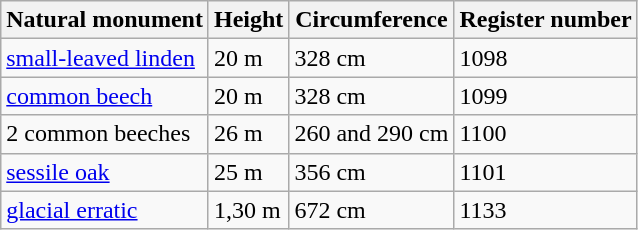<table class="wikitable">
<tr>
<th>Natural monument</th>
<th>Height</th>
<th>Circumference</th>
<th>Register number</th>
</tr>
<tr>
<td><a href='#'>small-leaved linden</a></td>
<td>20 m</td>
<td>328 cm</td>
<td>1098</td>
</tr>
<tr>
<td><a href='#'>common beech</a></td>
<td>20 m</td>
<td>328 cm</td>
<td>1099</td>
</tr>
<tr>
<td>2 common beeches</td>
<td>26 m</td>
<td>260 and 290 cm</td>
<td>1100</td>
</tr>
<tr>
<td><a href='#'>sessile oak</a></td>
<td>25 m</td>
<td>356 cm</td>
<td>1101</td>
</tr>
<tr>
<td><a href='#'>glacial erratic</a></td>
<td>1,30 m</td>
<td>672 cm</td>
<td>1133</td>
</tr>
</table>
